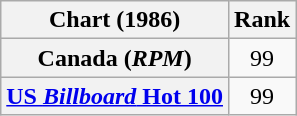<table class="wikitable plainrowheaders sortable">
<tr>
<th>Chart (1986)</th>
<th>Rank</th>
</tr>
<tr>
<th scope="row">Canada (<em>RPM</em>)</th>
<td style="text-align:center;">99</td>
</tr>
<tr>
<th scope="row"><a href='#'>US <em>Billboard</em> Hot 100</a></th>
<td style="text-align:center;">99</td>
</tr>
</table>
